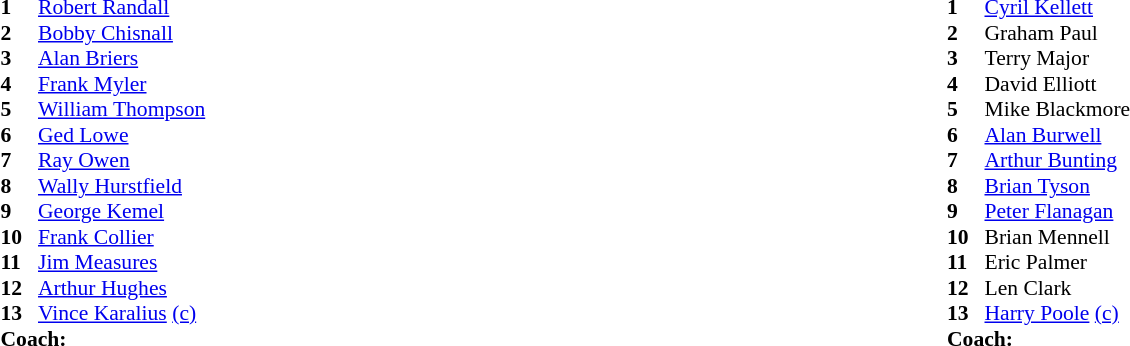<table width="100%">
<tr>
<td valign="top" width="50%"><br><table style="font-size: 90%" cellspacing="0" cellpadding="0">
<tr>
<th width="25"></th>
</tr>
<tr>
<td><strong>1</strong></td>
<td><a href='#'>Robert Randall</a></td>
</tr>
<tr>
<td><strong>2</strong></td>
<td><a href='#'>Bobby Chisnall</a></td>
</tr>
<tr>
<td><strong>3</strong></td>
<td><a href='#'>Alan Briers</a></td>
</tr>
<tr>
<td><strong>4</strong></td>
<td><a href='#'>Frank Myler</a></td>
</tr>
<tr>
<td><strong>5</strong></td>
<td><a href='#'>William Thompson</a></td>
</tr>
<tr>
<td><strong>6</strong></td>
<td><a href='#'>Ged Lowe</a></td>
</tr>
<tr>
<td><strong>7</strong></td>
<td><a href='#'>Ray Owen</a></td>
</tr>
<tr>
<td><strong>8</strong></td>
<td><a href='#'>Wally Hurstfield</a></td>
</tr>
<tr>
<td><strong>9</strong></td>
<td><a href='#'>George Kemel</a></td>
</tr>
<tr>
<td><strong>10</strong></td>
<td><a href='#'>Frank Collier</a></td>
</tr>
<tr>
<td><strong>11</strong></td>
<td><a href='#'>Jim Measures</a></td>
</tr>
<tr>
<td><strong>12</strong></td>
<td><a href='#'>Arthur Hughes</a></td>
</tr>
<tr>
<td><strong>13</strong></td>
<td><a href='#'>Vince Karalius</a> <a href='#'>(c)</a></td>
</tr>
<tr>
<td colspan=3><strong>Coach:</strong></td>
</tr>
<tr>
<td colspan="4"></td>
</tr>
</table>
</td>
<td valign="top" width="50%"><br><table style="font-size: 90%" cellspacing="0" cellpadding="0">
<tr>
<th width="25"></th>
</tr>
<tr>
<td><strong>1</strong></td>
<td><a href='#'>Cyril Kellett</a></td>
</tr>
<tr>
<td><strong>2</strong></td>
<td>Graham Paul</td>
</tr>
<tr>
<td><strong>3</strong></td>
<td>Terry Major</td>
</tr>
<tr>
<td><strong>4</strong></td>
<td>David Elliott</td>
</tr>
<tr>
<td><strong>5</strong></td>
<td>Mike Blackmore</td>
</tr>
<tr>
<td><strong>6</strong></td>
<td><a href='#'>Alan Burwell</a></td>
</tr>
<tr>
<td><strong>7</strong></td>
<td><a href='#'>Arthur Bunting</a></td>
</tr>
<tr>
<td><strong>8</strong></td>
<td><a href='#'>Brian Tyson</a></td>
</tr>
<tr>
<td><strong>9</strong></td>
<td><a href='#'>Peter Flanagan</a></td>
</tr>
<tr>
<td><strong>10</strong></td>
<td>Brian Mennell</td>
</tr>
<tr>
<td><strong>11</strong></td>
<td>Eric Palmer</td>
</tr>
<tr>
<td><strong>12</strong></td>
<td>Len Clark</td>
</tr>
<tr>
<td><strong>13</strong></td>
<td><a href='#'>Harry Poole</a> <a href='#'>(c)</a></td>
</tr>
<tr>
<td colspan=3><strong>Coach:</strong></td>
</tr>
<tr>
<td colspan="4"></td>
</tr>
</table>
</td>
</tr>
</table>
